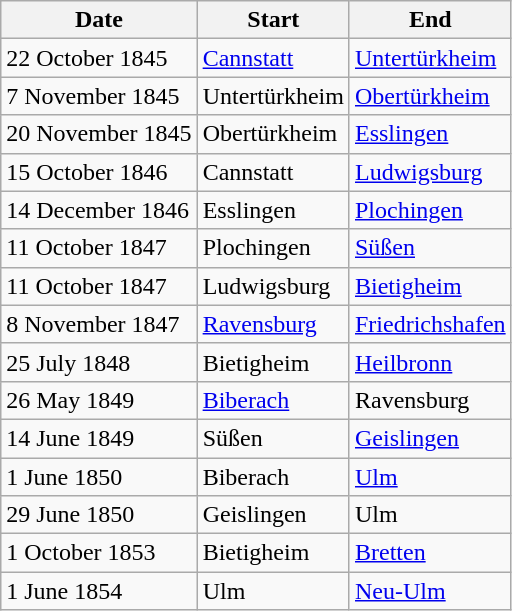<table class="wikitable">
<tr>
<th>Date</th>
<th>Start</th>
<th>End</th>
</tr>
<tr>
<td>22 October 1845</td>
<td><a href='#'>Cannstatt</a></td>
<td><a href='#'>Untertürkheim</a></td>
</tr>
<tr>
<td>7 November 1845</td>
<td>Untertürkheim</td>
<td><a href='#'>Obertürkheim</a></td>
</tr>
<tr>
<td>20 November 1845</td>
<td>Obertürkheim</td>
<td><a href='#'>Esslingen</a></td>
</tr>
<tr>
<td>15 October 1846</td>
<td>Cannstatt</td>
<td><a href='#'>Ludwigsburg</a></td>
</tr>
<tr>
<td>14 December 1846</td>
<td>Esslingen</td>
<td><a href='#'>Plochingen</a></td>
</tr>
<tr>
<td>11 October 1847</td>
<td>Plochingen</td>
<td><a href='#'>Süßen</a></td>
</tr>
<tr>
<td>11 October 1847</td>
<td>Ludwigsburg</td>
<td><a href='#'>Bietigheim</a></td>
</tr>
<tr>
<td>8 November 1847</td>
<td><a href='#'>Ravensburg</a></td>
<td><a href='#'>Friedrichshafen</a></td>
</tr>
<tr>
<td>25 July 1848</td>
<td>Bietigheim</td>
<td><a href='#'>Heilbronn</a></td>
</tr>
<tr>
<td>26 May 1849</td>
<td><a href='#'>Biberach</a></td>
<td>Ravensburg</td>
</tr>
<tr>
<td>14 June 1849</td>
<td>Süßen</td>
<td><a href='#'>Geislingen</a></td>
</tr>
<tr>
<td>1 June 1850</td>
<td>Biberach</td>
<td><a href='#'>Ulm</a></td>
</tr>
<tr>
<td>29 June 1850</td>
<td>Geislingen</td>
<td>Ulm</td>
</tr>
<tr>
<td>1 October 1853</td>
<td>Bietigheim</td>
<td><a href='#'>Bretten</a></td>
</tr>
<tr>
<td>1 June 1854</td>
<td>Ulm</td>
<td><a href='#'>Neu-Ulm</a></td>
</tr>
</table>
